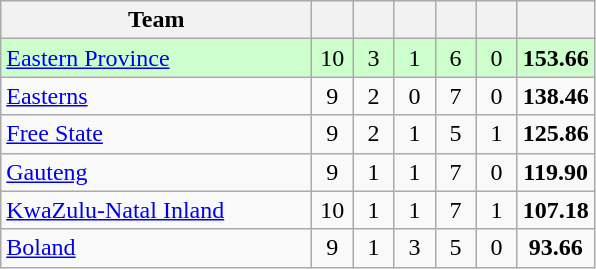<table class="wikitable" style="text-align:center">
<tr>
<th style="width:200px">Team</th>
<th width="20"></th>
<th width="20"></th>
<th width="20"></th>
<th width="20"></th>
<th width="20"></th>
<th width="20"></th>
</tr>
<tr style="background:#cfc">
<td style="text-align:left;"><a href='#'>Eastern Province</a></td>
<td>10</td>
<td>3</td>
<td>1</td>
<td>6</td>
<td>0</td>
<td><strong>153.66</strong></td>
</tr>
<tr>
<td style="text-align:left;"><a href='#'>Easterns</a></td>
<td>9</td>
<td>2</td>
<td>0</td>
<td>7</td>
<td>0</td>
<td><strong>138.46</strong></td>
</tr>
<tr>
<td style="text-align:left;"><a href='#'>Free State</a></td>
<td>9</td>
<td>2</td>
<td>1</td>
<td>5</td>
<td>1</td>
<td><strong>125.86</strong></td>
</tr>
<tr>
<td style="text-align:left;"><a href='#'>Gauteng</a></td>
<td>9</td>
<td>1</td>
<td>1</td>
<td>7</td>
<td>0</td>
<td><strong>119.90</strong></td>
</tr>
<tr>
<td style="text-align:left;"><a href='#'>KwaZulu-Natal Inland</a></td>
<td>10</td>
<td>1</td>
<td>1</td>
<td>7</td>
<td>1</td>
<td><strong>107.18</strong></td>
</tr>
<tr>
<td style="text-align:left;"><a href='#'>Boland</a></td>
<td>9</td>
<td>1</td>
<td>3</td>
<td>5</td>
<td>0</td>
<td><strong>93.66</strong></td>
</tr>
</table>
